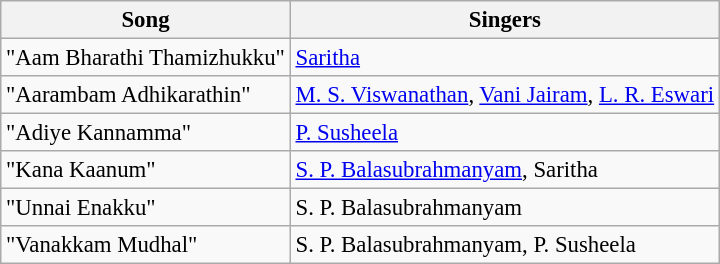<table class="wikitable" style="font-size:95%;">
<tr>
<th>Song</th>
<th>Singers</th>
</tr>
<tr>
<td>"Aam Bharathi Thamizhukku"</td>
<td><a href='#'>Saritha</a></td>
</tr>
<tr>
<td>"Aarambam Adhikarathin"</td>
<td><a href='#'>M. S. Viswanathan</a>, <a href='#'>Vani Jairam</a>, <a href='#'>L. R. Eswari</a></td>
</tr>
<tr>
<td>"Adiye Kannamma"</td>
<td><a href='#'>P. Susheela</a></td>
</tr>
<tr>
<td>"Kana Kaanum"</td>
<td><a href='#'>S. P. Balasubrahmanyam</a>, Saritha</td>
</tr>
<tr>
<td>"Unnai Enakku"</td>
<td>S. P. Balasubrahmanyam</td>
</tr>
<tr>
<td>"Vanakkam Mudhal"</td>
<td>S. P. Balasubrahmanyam, P. Susheela</td>
</tr>
</table>
